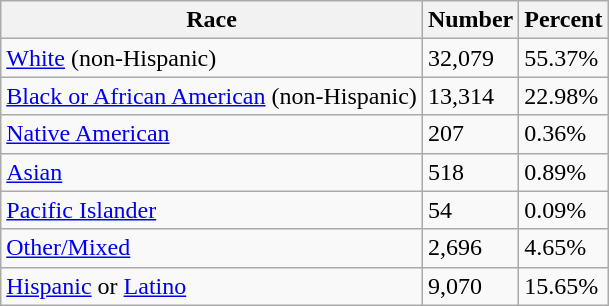<table class="wikitable">
<tr>
<th>Race</th>
<th>Number</th>
<th>Percent</th>
</tr>
<tr>
<td><a href='#'>White</a> (non-Hispanic)</td>
<td>32,079</td>
<td>55.37%</td>
</tr>
<tr>
<td><a href='#'>Black or African American</a> (non-Hispanic)</td>
<td>13,314</td>
<td>22.98%</td>
</tr>
<tr>
<td><a href='#'>Native American</a></td>
<td>207</td>
<td>0.36%</td>
</tr>
<tr>
<td><a href='#'>Asian</a></td>
<td>518</td>
<td>0.89%</td>
</tr>
<tr>
<td><a href='#'>Pacific Islander</a></td>
<td>54</td>
<td>0.09%</td>
</tr>
<tr>
<td><a href='#'>Other/Mixed</a></td>
<td>2,696</td>
<td>4.65%</td>
</tr>
<tr>
<td><a href='#'>Hispanic</a> or <a href='#'>Latino</a></td>
<td>9,070</td>
<td>15.65%</td>
</tr>
</table>
